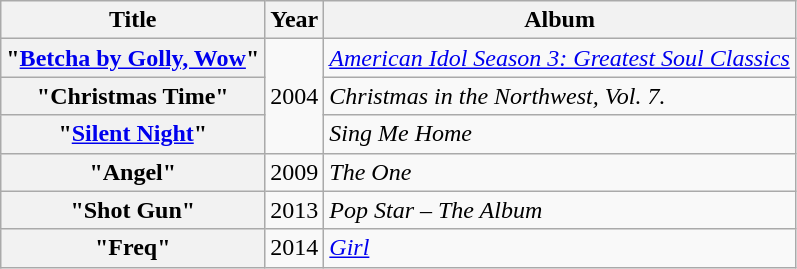<table class="wikitable plainrowheaders">
<tr>
<th scope="col">Title</th>
<th scope="col">Year</th>
<th scope="col">Album</th>
</tr>
<tr>
<th scope="row">"<a href='#'>Betcha by Golly, Wow</a>"</th>
<td rowspan="3">2004</td>
<td><em><a href='#'>American Idol Season 3: Greatest Soul Classics</a></em></td>
</tr>
<tr>
<th scope="row">"Christmas Time"</th>
<td><em>Christmas in the Northwest, Vol. 7.</em></td>
</tr>
<tr>
<th scope="row">"<a href='#'>Silent Night</a>"<br></th>
<td><em>Sing Me Home</em></td>
</tr>
<tr>
<th scope="row">"Angel"<br></th>
<td>2009</td>
<td><em>The One</em></td>
</tr>
<tr>
<th scope="row">"Shot Gun"<br></th>
<td>2013</td>
<td><em>Pop Star – The Album</em></td>
</tr>
<tr>
<th scope="row">"Freq"<br></th>
<td>2014</td>
<td><a href='#'><em>Girl</em></a></td>
</tr>
</table>
